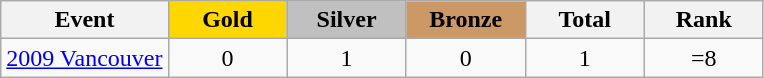<table class="wikitable sortable" border="1" style="text-align:center; font-size:100%;">
<tr>
<th style="width:15:em;">Event</th>
<td style="background:gold; width:4.5em; font-weight:bold;">Gold</td>
<td style="background:silver; width:4.5em; font-weight:bold;">Silver</td>
<td style="background:#cc9966; width:4.5em; font-weight:bold;">Bronze</td>
<th style="width:4.5em;">Total</th>
<th style="width:4.5em;">Rank</th>
</tr>
<tr>
<td align=left><a href='#'>2009 Vancouver</a></td>
<td>0</td>
<td>1</td>
<td>0</td>
<td>1</td>
<td>=8</td>
</tr>
</table>
